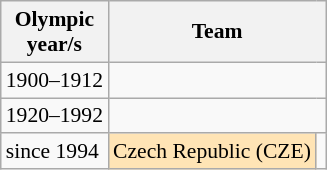<table class = wikitable style = text-align:center;font-size:90%>
<tr>
<th>Olympic<br>year/s</th>
<th colspan = 2>Team</th>
</tr>
<tr>
<td align = left>1900–1912</td>
<td colspan = 2></td>
</tr>
<tr>
<td align = left>1920–1992</td>
<td colspan = 2></td>
</tr>
<tr>
<td align = left>since 1994</td>
<td style = background:moccasin> Czech Republic (CZE)</td>
<td></td>
</tr>
</table>
